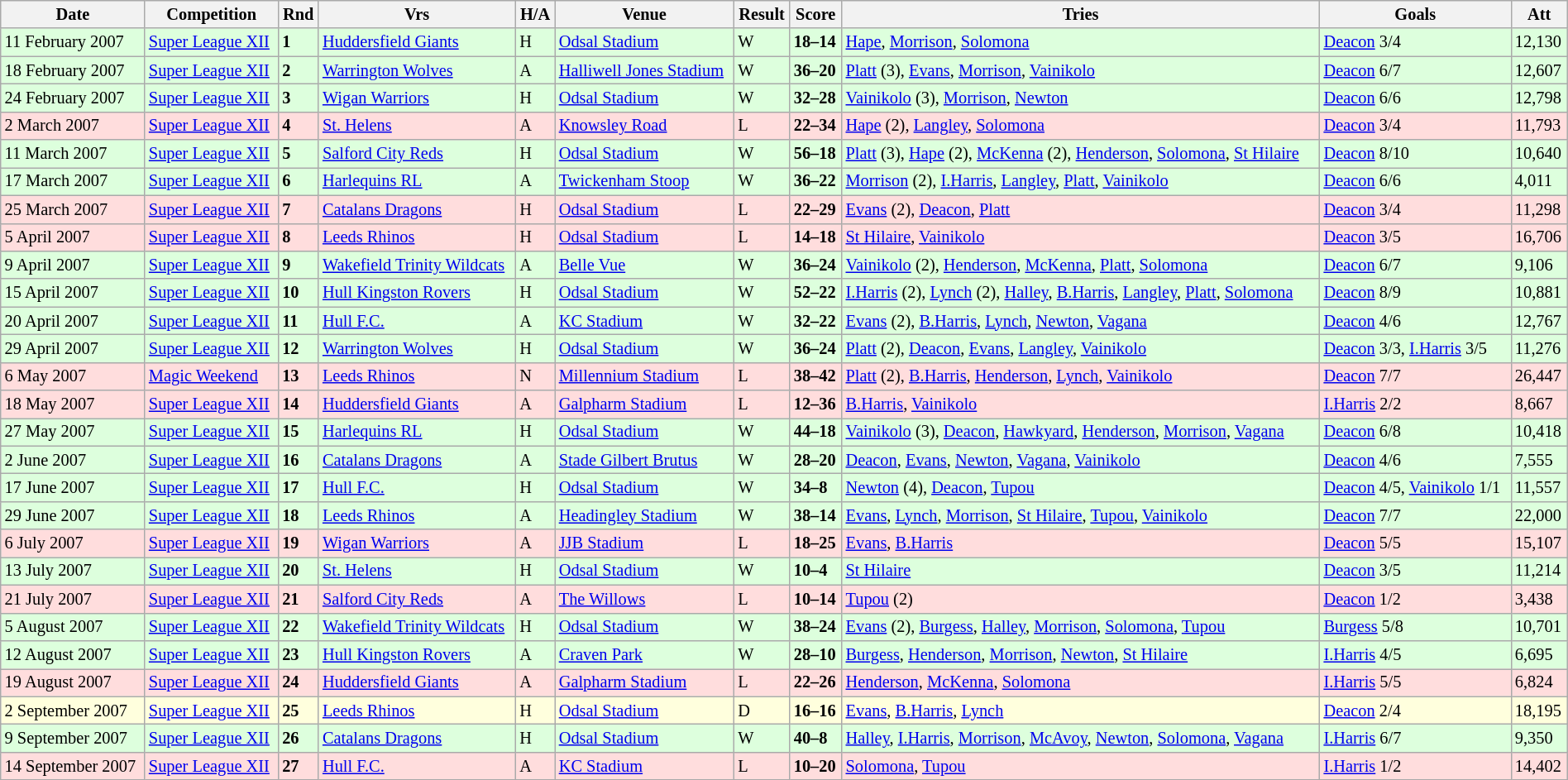<table class="wikitable"  style="font-size:85%; width:100%;">
<tr>
<th>Date</th>
<th>Competition</th>
<th>Rnd</th>
<th>Vrs</th>
<th>H/A</th>
<th>Venue</th>
<th>Result</th>
<th>Score</th>
<th>Tries</th>
<th>Goals</th>
<th>Att</th>
</tr>
<tr style="background:#ddffdd;" width=20|>
<td>11 February 2007</td>
<td><a href='#'>Super League XII</a></td>
<td><strong>1</strong></td>
<td><a href='#'>Huddersfield Giants</a></td>
<td>H</td>
<td><a href='#'>Odsal Stadium</a></td>
<td>W</td>
<td><strong>18–14</strong></td>
<td><a href='#'>Hape</a>, <a href='#'>Morrison</a>, <a href='#'>Solomona</a></td>
<td><a href='#'>Deacon</a> 3/4</td>
<td>12,130</td>
</tr>
<tr style="background:#ddffdd;" width=20|>
<td>18 February 2007</td>
<td><a href='#'>Super League XII</a></td>
<td><strong>2</strong></td>
<td><a href='#'>Warrington Wolves</a></td>
<td>A</td>
<td><a href='#'>Halliwell Jones Stadium</a></td>
<td>W</td>
<td><strong>36–20</strong></td>
<td><a href='#'>Platt</a> (3), <a href='#'>Evans</a>, <a href='#'>Morrison</a>, <a href='#'>Vainikolo</a></td>
<td><a href='#'>Deacon</a> 6/7</td>
<td>12,607</td>
</tr>
<tr style="background:#ddffdd;" width=20|>
<td>24 February 2007</td>
<td><a href='#'>Super League XII</a></td>
<td><strong>3</strong></td>
<td><a href='#'>Wigan Warriors</a></td>
<td>H</td>
<td><a href='#'>Odsal Stadium</a></td>
<td>W</td>
<td><strong>32–28</strong></td>
<td><a href='#'>Vainikolo</a> (3), <a href='#'>Morrison</a>, <a href='#'>Newton</a></td>
<td><a href='#'>Deacon</a> 6/6</td>
<td>12,798</td>
</tr>
<tr style="background:#ffdddd;" width=20|>
<td>2 March 2007</td>
<td><a href='#'>Super League XII</a></td>
<td><strong>4</strong></td>
<td><a href='#'>St. Helens</a></td>
<td>A</td>
<td><a href='#'>Knowsley Road</a></td>
<td>L</td>
<td><strong>22–34</strong></td>
<td><a href='#'>Hape</a> (2), <a href='#'>Langley</a>, <a href='#'>Solomona</a></td>
<td><a href='#'>Deacon</a> 3/4</td>
<td>11,793</td>
</tr>
<tr style="background:#ddffdd;" width=20|>
<td>11 March 2007</td>
<td><a href='#'>Super League XII</a></td>
<td><strong>5</strong></td>
<td><a href='#'>Salford City Reds</a></td>
<td>H</td>
<td><a href='#'>Odsal Stadium</a></td>
<td>W</td>
<td><strong>56–18</strong></td>
<td><a href='#'>Platt</a> (3), <a href='#'>Hape</a> (2), <a href='#'>McKenna</a> (2), <a href='#'>Henderson</a>, <a href='#'>Solomona</a>, <a href='#'>St Hilaire</a></td>
<td><a href='#'>Deacon</a> 8/10</td>
<td>10,640</td>
</tr>
<tr style="background:#ddffdd;" width=20|>
<td>17 March 2007</td>
<td><a href='#'>Super League XII</a></td>
<td><strong>6</strong></td>
<td><a href='#'>Harlequins RL</a></td>
<td>A</td>
<td><a href='#'>Twickenham Stoop</a></td>
<td>W</td>
<td><strong>36–22</strong></td>
<td><a href='#'>Morrison</a> (2), <a href='#'>I.Harris</a>, <a href='#'>Langley</a>, <a href='#'>Platt</a>, <a href='#'>Vainikolo</a></td>
<td><a href='#'>Deacon</a> 6/6</td>
<td>4,011</td>
</tr>
<tr style="background:#ffdddd;" width=20|>
<td>25 March 2007</td>
<td><a href='#'>Super League XII</a></td>
<td><strong>7</strong></td>
<td><a href='#'>Catalans Dragons</a></td>
<td>H</td>
<td><a href='#'>Odsal Stadium</a></td>
<td>L</td>
<td><strong>22–29</strong></td>
<td><a href='#'>Evans</a> (2), <a href='#'>Deacon</a>, <a href='#'>Platt</a></td>
<td><a href='#'>Deacon</a> 3/4</td>
<td>11,298</td>
</tr>
<tr style="background:#ffdddd;" width=20|>
<td>5 April 2007</td>
<td><a href='#'>Super League XII</a></td>
<td><strong>8</strong></td>
<td><a href='#'>Leeds Rhinos</a></td>
<td>H</td>
<td><a href='#'>Odsal Stadium</a></td>
<td>L</td>
<td><strong>14–18</strong></td>
<td><a href='#'>St Hilaire</a>, <a href='#'>Vainikolo</a></td>
<td><a href='#'>Deacon</a> 3/5</td>
<td>16,706</td>
</tr>
<tr style="background:#ddffdd;" width=20|>
<td>9 April 2007</td>
<td><a href='#'>Super League XII</a></td>
<td><strong>9</strong></td>
<td><a href='#'>Wakefield Trinity Wildcats</a></td>
<td>A</td>
<td><a href='#'>Belle Vue</a></td>
<td>W</td>
<td><strong>36–24</strong></td>
<td><a href='#'>Vainikolo</a> (2), <a href='#'>Henderson</a>, <a href='#'>McKenna</a>, <a href='#'>Platt</a>, <a href='#'>Solomona</a></td>
<td><a href='#'>Deacon</a> 6/7</td>
<td>9,106</td>
</tr>
<tr style="background:#ddffdd;" width=20|>
<td>15 April 2007</td>
<td><a href='#'>Super League XII</a></td>
<td><strong>10</strong></td>
<td><a href='#'>Hull Kingston Rovers</a></td>
<td>H</td>
<td><a href='#'>Odsal Stadium</a></td>
<td>W</td>
<td><strong>52–22</strong></td>
<td><a href='#'>I.Harris</a> (2), <a href='#'>Lynch</a> (2), <a href='#'>Halley</a>, <a href='#'>B.Harris</a>, <a href='#'>Langley</a>, <a href='#'>Platt</a>, <a href='#'>Solomona</a></td>
<td><a href='#'>Deacon</a> 8/9</td>
<td>10,881</td>
</tr>
<tr style="background:#ddffdd;" width=20|>
<td>20 April 2007</td>
<td><a href='#'>Super League XII</a></td>
<td><strong>11</strong></td>
<td><a href='#'>Hull F.C.</a></td>
<td>A</td>
<td><a href='#'>KC Stadium</a></td>
<td>W</td>
<td><strong>32–22</strong></td>
<td><a href='#'>Evans</a> (2), <a href='#'>B.Harris</a>, <a href='#'>Lynch</a>, <a href='#'>Newton</a>, <a href='#'>Vagana</a></td>
<td><a href='#'>Deacon</a> 4/6</td>
<td>12,767</td>
</tr>
<tr style="background:#ddffdd;" width=20|>
<td>29 April 2007</td>
<td><a href='#'>Super League XII</a></td>
<td><strong>12</strong></td>
<td><a href='#'>Warrington Wolves</a></td>
<td>H</td>
<td><a href='#'>Odsal Stadium</a></td>
<td>W</td>
<td><strong>36–24</strong></td>
<td><a href='#'>Platt</a> (2), <a href='#'>Deacon</a>, <a href='#'>Evans</a>, <a href='#'>Langley</a>, <a href='#'>Vainikolo</a></td>
<td><a href='#'>Deacon</a> 3/3, <a href='#'>I.Harris</a> 3/5</td>
<td>11,276</td>
</tr>
<tr style="background:#ffdddd;" width=20|>
<td>6 May 2007</td>
<td><a href='#'>Magic Weekend</a></td>
<td><strong>13</strong></td>
<td><a href='#'>Leeds Rhinos</a></td>
<td>N</td>
<td><a href='#'>Millennium Stadium</a></td>
<td>L</td>
<td><strong>38–42</strong></td>
<td><a href='#'>Platt</a> (2), <a href='#'>B.Harris</a>, <a href='#'>Henderson</a>, <a href='#'>Lynch</a>, <a href='#'>Vainikolo</a></td>
<td><a href='#'>Deacon</a> 7/7</td>
<td>26,447</td>
</tr>
<tr style="background:#ffdddd;" width=20|>
<td>18 May 2007</td>
<td><a href='#'>Super League XII</a></td>
<td><strong>14</strong></td>
<td><a href='#'>Huddersfield Giants</a></td>
<td>A</td>
<td><a href='#'>Galpharm Stadium</a></td>
<td>L</td>
<td><strong>12–36</strong></td>
<td><a href='#'>B.Harris</a>, <a href='#'>Vainikolo</a></td>
<td><a href='#'>I.Harris</a> 2/2</td>
<td>8,667</td>
</tr>
<tr style="background:#ddffdd;" width=20|>
<td>27 May 2007</td>
<td><a href='#'>Super League XII</a></td>
<td><strong>15</strong></td>
<td><a href='#'>Harlequins RL</a></td>
<td>H</td>
<td><a href='#'>Odsal Stadium</a></td>
<td>W</td>
<td><strong>44–18</strong></td>
<td><a href='#'>Vainikolo</a> (3), <a href='#'>Deacon</a>, <a href='#'>Hawkyard</a>, <a href='#'>Henderson</a>, <a href='#'>Morrison</a>, <a href='#'>Vagana</a></td>
<td><a href='#'>Deacon</a> 6/8</td>
<td>10,418</td>
</tr>
<tr style="background:#ddffdd;" width=20|>
<td>2 June 2007</td>
<td><a href='#'>Super League XII</a></td>
<td><strong>16</strong></td>
<td><a href='#'>Catalans Dragons</a></td>
<td>A</td>
<td><a href='#'>Stade Gilbert Brutus</a></td>
<td>W</td>
<td><strong>28–20</strong></td>
<td><a href='#'>Deacon</a>, <a href='#'>Evans</a>, <a href='#'>Newton</a>, <a href='#'>Vagana</a>, <a href='#'>Vainikolo</a></td>
<td><a href='#'>Deacon</a> 4/6</td>
<td>7,555</td>
</tr>
<tr style="background:#ddffdd;" width=20|>
<td>17 June 2007</td>
<td><a href='#'>Super League XII</a></td>
<td><strong>17</strong></td>
<td><a href='#'>Hull F.C.</a></td>
<td>H</td>
<td><a href='#'>Odsal Stadium</a></td>
<td>W</td>
<td><strong>34–8</strong></td>
<td><a href='#'>Newton</a> (4), <a href='#'>Deacon</a>, <a href='#'>Tupou</a></td>
<td><a href='#'>Deacon</a> 4/5, <a href='#'>Vainikolo</a> 1/1</td>
<td>11,557</td>
</tr>
<tr style="background:#ddffdd;" width=20|>
<td>29 June 2007</td>
<td><a href='#'>Super League XII</a></td>
<td><strong>18</strong></td>
<td><a href='#'>Leeds Rhinos</a></td>
<td>A</td>
<td><a href='#'>Headingley Stadium</a></td>
<td>W</td>
<td><strong>38–14</strong></td>
<td><a href='#'>Evans</a>, <a href='#'>Lynch</a>, <a href='#'>Morrison</a>, <a href='#'>St Hilaire</a>, <a href='#'>Tupou</a>, <a href='#'>Vainikolo</a></td>
<td><a href='#'>Deacon</a> 7/7</td>
<td>22,000</td>
</tr>
<tr style="background:#ffdddd;" width=20|>
<td>6 July 2007</td>
<td><a href='#'>Super League XII</a></td>
<td><strong>19</strong></td>
<td><a href='#'>Wigan Warriors</a></td>
<td>A</td>
<td><a href='#'>JJB Stadium</a></td>
<td>L</td>
<td><strong>18–25</strong></td>
<td><a href='#'>Evans</a>, <a href='#'>B.Harris</a></td>
<td><a href='#'>Deacon</a> 5/5</td>
<td>15,107</td>
</tr>
<tr style="background:#ddffdd;" width=20|>
<td>13 July 2007</td>
<td><a href='#'>Super League XII</a></td>
<td><strong>20</strong></td>
<td><a href='#'>St. Helens</a></td>
<td>H</td>
<td><a href='#'>Odsal Stadium</a></td>
<td>W</td>
<td><strong>10–4</strong></td>
<td><a href='#'>St Hilaire</a></td>
<td><a href='#'>Deacon</a> 3/5</td>
<td>11,214</td>
</tr>
<tr style="background:#ffdddd;" width=20|>
<td>21 July 2007</td>
<td><a href='#'>Super League XII</a></td>
<td><strong>21</strong></td>
<td><a href='#'>Salford City Reds</a></td>
<td>A</td>
<td><a href='#'>The Willows</a></td>
<td>L</td>
<td><strong>10–14</strong></td>
<td><a href='#'>Tupou</a> (2)</td>
<td><a href='#'>Deacon</a> 1/2</td>
<td>3,438</td>
</tr>
<tr style="background:#ddffdd;" width=20|>
<td>5 August 2007</td>
<td><a href='#'>Super League XII</a></td>
<td><strong>22</strong></td>
<td><a href='#'>Wakefield Trinity Wildcats</a></td>
<td>H</td>
<td><a href='#'>Odsal Stadium</a></td>
<td>W</td>
<td><strong>38–24</strong></td>
<td><a href='#'>Evans</a> (2), <a href='#'>Burgess</a>, <a href='#'>Halley</a>, <a href='#'>Morrison</a>, <a href='#'>Solomona</a>, <a href='#'>Tupou</a></td>
<td><a href='#'>Burgess</a> 5/8</td>
<td>10,701</td>
</tr>
<tr style="background:#ddffdd;" width=20|>
<td>12 August 2007</td>
<td><a href='#'>Super League XII</a></td>
<td><strong>23</strong></td>
<td><a href='#'>Hull Kingston Rovers</a></td>
<td>A</td>
<td><a href='#'>Craven Park</a></td>
<td>W</td>
<td><strong>28–10</strong></td>
<td><a href='#'>Burgess</a>, <a href='#'>Henderson</a>, <a href='#'>Morrison</a>, <a href='#'>Newton</a>, <a href='#'>St Hilaire</a></td>
<td><a href='#'>I.Harris</a> 4/5</td>
<td>6,695</td>
</tr>
<tr style="background:#ffdddd;" width=20|>
<td>19 August 2007</td>
<td><a href='#'>Super League XII</a></td>
<td><strong>24</strong></td>
<td><a href='#'>Huddersfield Giants</a></td>
<td>A</td>
<td><a href='#'>Galpharm Stadium</a></td>
<td>L</td>
<td><strong>22–26</strong></td>
<td><a href='#'>Henderson</a>, <a href='#'>McKenna</a>, <a href='#'>Solomona</a></td>
<td><a href='#'>I.Harris</a> 5/5</td>
<td>6,824</td>
</tr>
<tr style="background:#ffffdd"  width=20|>
<td>2 September 2007</td>
<td><a href='#'>Super League XII</a></td>
<td><strong>25</strong></td>
<td><a href='#'>Leeds Rhinos</a></td>
<td>H</td>
<td><a href='#'>Odsal Stadium</a></td>
<td>D</td>
<td><strong>16–16</strong></td>
<td><a href='#'>Evans</a>, <a href='#'>B.Harris</a>, <a href='#'>Lynch</a></td>
<td><a href='#'>Deacon</a> 2/4</td>
<td>18,195</td>
</tr>
<tr style="background:#ddffdd;" width=20|>
<td>9 September 2007</td>
<td><a href='#'>Super League XII</a></td>
<td><strong>26</strong></td>
<td><a href='#'>Catalans Dragons</a></td>
<td>H</td>
<td><a href='#'>Odsal Stadium</a></td>
<td>W</td>
<td><strong>40–8</strong></td>
<td><a href='#'>Halley</a>, <a href='#'>I.Harris</a>, <a href='#'>Morrison</a>, <a href='#'>McAvoy</a>, <a href='#'>Newton</a>, <a href='#'>Solomona</a>, <a href='#'>Vagana</a></td>
<td><a href='#'>I.Harris</a> 6/7</td>
<td>9,350</td>
</tr>
<tr style="background:#ffdddd;" width=20|>
<td>14 September 2007</td>
<td><a href='#'>Super League XII</a></td>
<td><strong>27</strong></td>
<td><a href='#'>Hull F.C.</a></td>
<td>A</td>
<td><a href='#'>KC Stadium</a></td>
<td>L</td>
<td><strong>10–20</strong></td>
<td><a href='#'>Solomona</a>, <a href='#'>Tupou</a></td>
<td><a href='#'>I.Harris</a> 1/2</td>
<td>14,402</td>
</tr>
</table>
